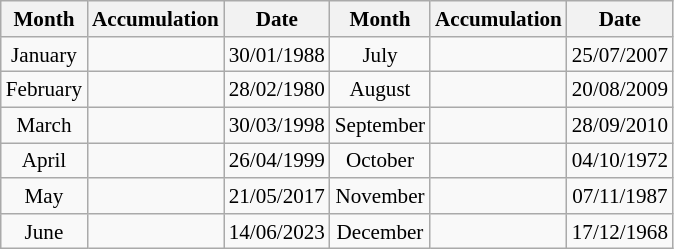<table class="wikitable" style="float:left; margin:1em; border-collapse:collapse; text-align:center; font-size:88%">
<tr>
<th>Month</th>
<th>Accumulation</th>
<th>Date</th>
<th>Month</th>
<th>Accumulation</th>
<th>Date</th>
</tr>
<tr>
<td>January</td>
<td></td>
<td>30/01/1988</td>
<td>July</td>
<td></td>
<td>25/07/2007</td>
</tr>
<tr>
<td>February</td>
<td></td>
<td>28/02/1980</td>
<td>August</td>
<td></td>
<td>20/08/2009</td>
</tr>
<tr>
<td>March</td>
<td></td>
<td>30/03/1998</td>
<td>September</td>
<td></td>
<td>28/09/2010</td>
</tr>
<tr>
<td>April</td>
<td></td>
<td>26/04/1999</td>
<td>October</td>
<td></td>
<td>04/10/1972</td>
</tr>
<tr>
<td>May</td>
<td></td>
<td>21/05/2017</td>
<td>November</td>
<td></td>
<td>07/11/1987</td>
</tr>
<tr>
<td>June</td>
<td></td>
<td>14/06/2023</td>
<td>December</td>
<td></td>
<td>17/12/1968</td>
</tr>
</table>
